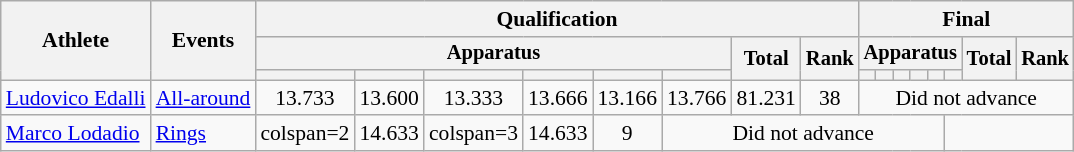<table class="wikitable" style="font-size:90%">
<tr>
<th rowspan=3>Athlete</th>
<th rowspan=3>Events</th>
<th colspan =8>Qualification</th>
<th colspan =8>Final</th>
</tr>
<tr style="font-size:95%">
<th colspan=6>Apparatus</th>
<th rowspan=2>Total</th>
<th rowspan=2>Rank</th>
<th colspan=6>Apparatus</th>
<th rowspan=2>Total</th>
<th rowspan=2>Rank</th>
</tr>
<tr style="font-size:95%">
<th></th>
<th></th>
<th></th>
<th></th>
<th></th>
<th></th>
<th></th>
<th></th>
<th></th>
<th></th>
<th></th>
<th></th>
</tr>
<tr align=center>
<td align=left><a href='#'>Ludovico Edalli</a></td>
<td align=left><a href='#'>All-around</a></td>
<td>13.733</td>
<td>13.600</td>
<td>13.333</td>
<td>13.666</td>
<td>13.166</td>
<td>13.766</td>
<td>81.231</td>
<td>38</td>
<td colspan="8">Did not advance</td>
</tr>
<tr align=center>
<td align=left><a href='#'>Marco Lodadio</a></td>
<td align=left><a href='#'>Rings</a></td>
<td>colspan=2 </td>
<td>14.633</td>
<td>colspan=3 </td>
<td>14.633</td>
<td>9</td>
<td colspan=8>Did not advance</td>
</tr>
</table>
